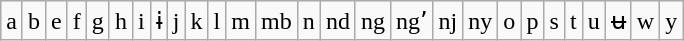<table class="wikitable">
<tr>
<td>a</td>
<td>b</td>
<td>e</td>
<td>f</td>
<td>g</td>
<td>h</td>
<td>i</td>
<td>ɨ</td>
<td>j</td>
<td>k</td>
<td>l</td>
<td>m</td>
<td>mb</td>
<td>n</td>
<td>nd</td>
<td>ng</td>
<td>ngʼ</td>
<td>nj</td>
<td>ny</td>
<td>o</td>
<td>p</td>
<td>s</td>
<td>t</td>
<td>u</td>
<td>ʉ</td>
<td>w</td>
<td>y</td>
</tr>
</table>
